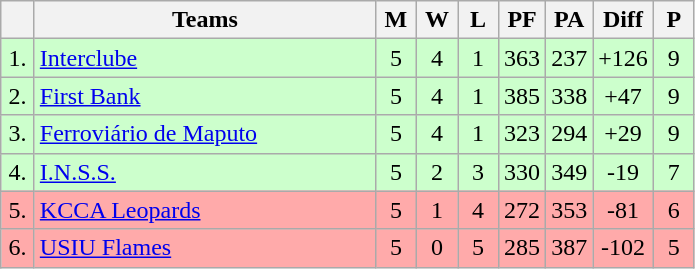<table class="wikitable" style="text-align:center">
<tr>
<th width=15></th>
<th width=220>Teams</th>
<th width=20>M</th>
<th width=20>W</th>
<th width=20>L</th>
<th width=20>PF</th>
<th width=20>PA</th>
<th width=30>Diff</th>
<th width=20>P</th>
</tr>
<tr style="background: #ccffcc;">
<td>1.</td>
<td align=left> <a href='#'>Interclube</a></td>
<td>5</td>
<td>4</td>
<td>1</td>
<td>363</td>
<td>237</td>
<td>+126</td>
<td>9</td>
</tr>
<tr style="background: #ccffcc;">
<td>2.</td>
<td align=left> <a href='#'>First Bank</a></td>
<td>5</td>
<td>4</td>
<td>1</td>
<td>385</td>
<td>338</td>
<td>+47</td>
<td>9</td>
</tr>
<tr style="background: #ccffcc;">
<td>3.</td>
<td align=left> <a href='#'>Ferroviário de Maputo</a></td>
<td>5</td>
<td>4</td>
<td>1</td>
<td>323</td>
<td>294</td>
<td>+29</td>
<td>9</td>
</tr>
<tr style="background: #ccffcc;">
<td>4.</td>
<td align=left> <a href='#'>I.N.S.S.</a></td>
<td>5</td>
<td>2</td>
<td>3</td>
<td>330</td>
<td>349</td>
<td>-19</td>
<td>7</td>
</tr>
<tr style="background: #ffaaaa;">
<td>5.</td>
<td align=left> <a href='#'>KCCA Leopards</a></td>
<td>5</td>
<td>1</td>
<td>4</td>
<td>272</td>
<td>353</td>
<td>-81</td>
<td>6</td>
</tr>
<tr style="background: #ffaaaa;">
<td>6.</td>
<td align=left> <a href='#'>USIU Flames</a></td>
<td>5</td>
<td>0</td>
<td>5</td>
<td>285</td>
<td>387</td>
<td>-102</td>
<td>5</td>
</tr>
</table>
